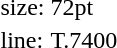<table style="margin-left:40px;">
<tr>
<td>size:</td>
<td>72pt</td>
</tr>
<tr>
<td>line:</td>
<td>T.7400</td>
</tr>
</table>
